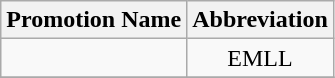<table class="wikitable">
<tr>
<th>Promotion Name</th>
<th>Abbreviation</th>
</tr>
<tr>
<td></td>
<td align=center>EMLL</td>
</tr>
<tr>
</tr>
</table>
